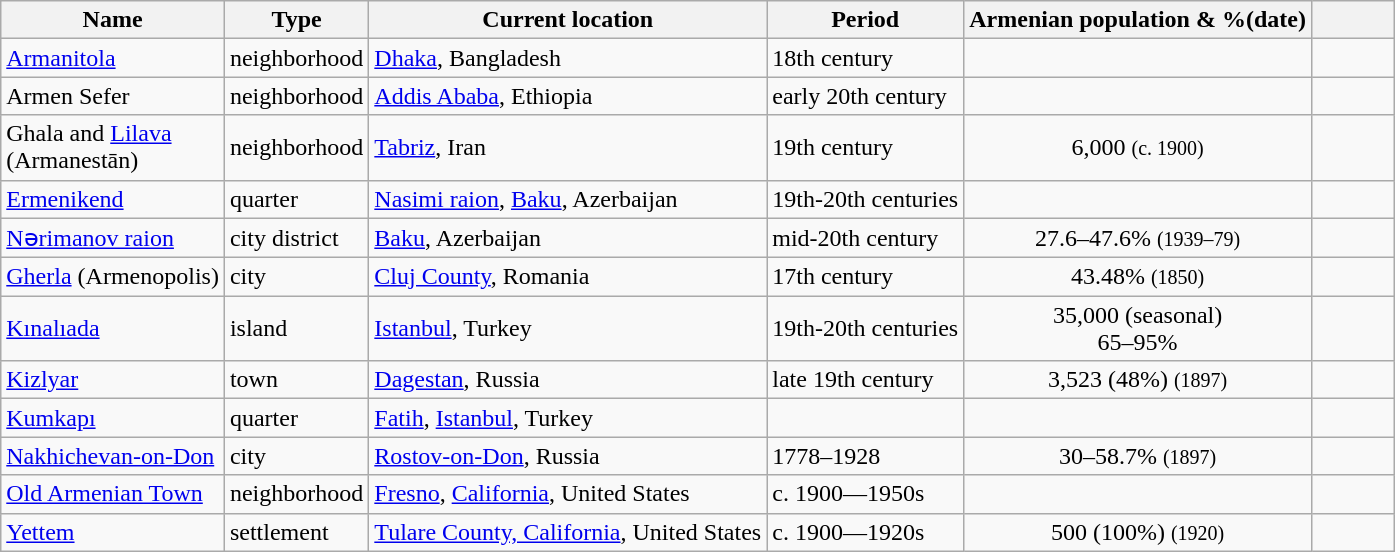<table class="wikitable sortable">
<tr>
<th>Name</th>
<th>Type</th>
<th>Current location</th>
<th>Period</th>
<th>Armenian population & %(date)</th>
<th class="unsortable" style="width:3em"></th>
</tr>
<tr>
<td><a href='#'>Armanitola</a></td>
<td>neighborhood</td>
<td> <a href='#'>Dhaka</a>, Bangladesh</td>
<td>18th century</td>
<td></td>
<td align="center"></td>
</tr>
<tr>
<td>Armen Sefer</td>
<td>neighborhood</td>
<td> <a href='#'>Addis Ababa</a>, Ethiopia</td>
<td>early 20th century</td>
<td></td>
<td align="center"></td>
</tr>
<tr>
<td>Ghala and <a href='#'>Lilava</a><br>(Armanestān)</td>
<td>neighborhood</td>
<td> <a href='#'>Tabriz</a>, Iran</td>
<td>19th century</td>
<td align="center">6,000 <small>(c. 1900)</small></td>
<td align="center"></td>
</tr>
<tr>
<td><a href='#'>Ermenikend</a></td>
<td>quarter</td>
<td> <a href='#'>Nasimi raion</a>, <a href='#'>Baku</a>, Azerbaijan</td>
<td>19th-20th centuries</td>
<td></td>
<td align="center"></td>
</tr>
<tr>
<td><a href='#'>Nərimanov raion</a></td>
<td>city district</td>
<td> <a href='#'>Baku</a>, Azerbaijan</td>
<td>mid-20th century</td>
<td align="center">27.6–47.6% <small>(1939–79)</small></td>
<td align="center"></td>
</tr>
<tr>
<td><a href='#'>Gherla</a> (Armenopolis)</td>
<td>city</td>
<td> <a href='#'>Cluj County</a>, Romania</td>
<td>17th century</td>
<td align="center">43.48% <small>(1850)</small></td>
<td align="center"></td>
</tr>
<tr>
<td><a href='#'>Kınalıada</a></td>
<td>island</td>
<td> <a href='#'>Istanbul</a>, Turkey</td>
<td>19th-20th centuries</td>
<td align="center">35,000 (seasonal)<br>65–95%</td>
<td align="center"></td>
</tr>
<tr>
<td><a href='#'>Kizlyar</a></td>
<td>town</td>
<td> <a href='#'>Dagestan</a>, Russia</td>
<td>late 19th century</td>
<td align="center">3,523 (48%) <small>(1897)</small></td>
<td align="center"></td>
</tr>
<tr>
<td><a href='#'>Kumkapı</a></td>
<td>quarter</td>
<td> <a href='#'>Fatih</a>, <a href='#'>Istanbul</a>, Turkey</td>
<td></td>
<td></td>
<td align="center"></td>
</tr>
<tr>
<td><a href='#'>Nakhichevan-on-Don</a></td>
<td>city</td>
<td> <a href='#'>Rostov-on-Don</a>, Russia</td>
<td>1778–1928</td>
<td align="center">30–58.7% <small>(1897)</small></td>
<td align="center"></td>
</tr>
<tr>
<td><a href='#'>Old Armenian Town</a></td>
<td>neighborhood</td>
<td> <a href='#'>Fresno</a>, <a href='#'>California</a>, United States</td>
<td>c. 1900—1950s</td>
<td></td>
<td align="center"></td>
</tr>
<tr>
<td><a href='#'>Yettem</a></td>
<td>settlement</td>
<td> <a href='#'>Tulare County, California</a>, United States</td>
<td>c. 1900—1920s</td>
<td align="center">500 (100%) <small>(1920)</small></td>
<td align="center"></td>
</tr>
</table>
